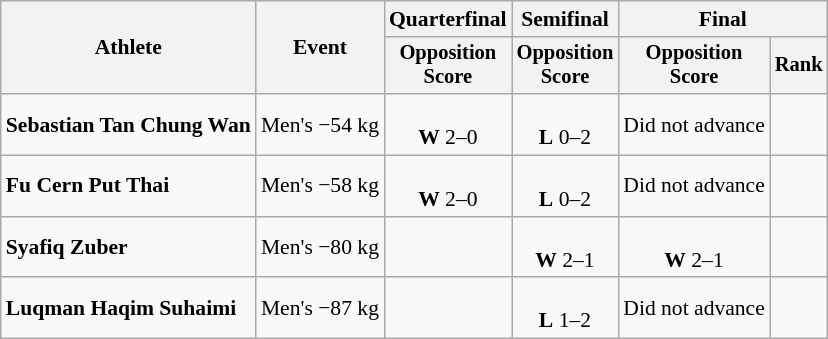<table class=wikitable style=font-size:90%;text-align:center>
<tr>
<th rowspan=2>Athlete</th>
<th rowspan=2>Event</th>
<th>Quarterfinal</th>
<th>Semifinal</th>
<th colspan=2>Final</th>
</tr>
<tr style=font-size:95%>
<th>Opposition<br>Score</th>
<th>Opposition<br>Score</th>
<th>Opposition<br>Score</th>
<th>Rank</th>
</tr>
<tr>
<td align=left><strong>Sebastian Tan Chung Wan</strong></td>
<td align=left>Men's −54 kg</td>
<td><br><strong>W</strong> 2–0</td>
<td><br><strong>L</strong> 0–2</td>
<td>Did not advance</td>
<td></td>
</tr>
<tr>
<td align=left><strong>Fu Cern Put Thai</strong></td>
<td align=left>Men's −58 kg</td>
<td><br><strong>W</strong> 2–0</td>
<td><br><strong>L</strong> 0–2</td>
<td>Did not advance</td>
<td></td>
</tr>
<tr>
<td align=left><strong>Syafiq Zuber</strong></td>
<td align=left>Men's −80 kg</td>
<td></td>
<td><br><strong>W</strong> 2–1</td>
<td><br><strong>W</strong> 2–1</td>
<td></td>
</tr>
<tr>
<td align=left><strong>Luqman Haqim Suhaimi</strong></td>
<td align=left>Men's −87 kg</td>
<td></td>
<td><br><strong>L</strong> 1–2</td>
<td>Did not advance</td>
<td></td>
</tr>
</table>
